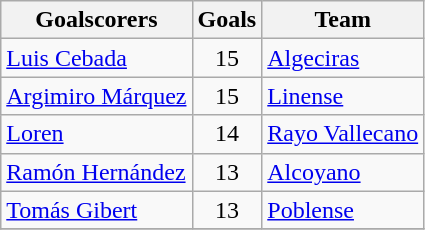<table class="wikitable sortable">
<tr>
<th>Goalscorers</th>
<th>Goals</th>
<th>Team</th>
</tr>
<tr>
<td> <a href='#'>Luis Cebada</a></td>
<td style="text-align:center;">15</td>
<td><a href='#'>Algeciras</a></td>
</tr>
<tr>
<td> <a href='#'>Argimiro Márquez</a></td>
<td style="text-align:center;">15</td>
<td><a href='#'>Linense</a></td>
</tr>
<tr>
<td> <a href='#'>Loren</a></td>
<td style="text-align:center;">14</td>
<td><a href='#'>Rayo Vallecano</a></td>
</tr>
<tr>
<td> <a href='#'>Ramón Hernández</a></td>
<td style="text-align:center;">13</td>
<td><a href='#'>Alcoyano</a></td>
</tr>
<tr>
<td> <a href='#'>Tomás Gibert</a></td>
<td style="text-align:center;">13</td>
<td><a href='#'>Poblense</a></td>
</tr>
<tr>
</tr>
</table>
